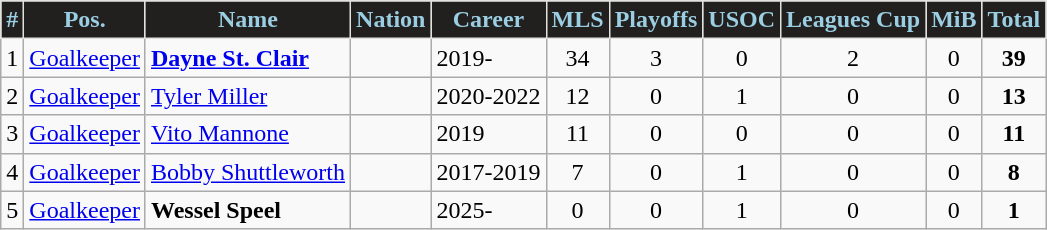<table class="wikitable sortable" style="text-align:center;">
<tr>
<th style="background:#21201E;color:#9BCEE3;border:1px solid #E1E2DD;" scope="col">#</th>
<th style="background:#21201E;color:#9BCEE3;border:1px solid #E1E2DD;" scope="col">Pos.</th>
<th style="background:#21201E;color:#9BCEE3;border:1px solid #E1E2DD;" scope="col">Name</th>
<th style="background:#21201E;color:#9BCEE3;border:1px solid #E1E2DD;" scope="col">Nation</th>
<th style="background:#21201E;color:#9BCEE3;border:1px solid #E1E2DD;" scope="col">Career</th>
<th style="background:#21201E;color:#9BCEE3;border:1px solid #E1E2DD;" scope="col">MLS</th>
<th style="background:#21201E;color:#9BCEE3;border:1px solid #E1E2DD;" scope="col">Playoffs</th>
<th style="background:#21201E;color:#9BCEE3;border:1px solid #E1E2DD;" scope="col">USOC</th>
<th style="background:#21201E;color:#9BCEE3;border:1px solid #E1E2DD;" scope="col">Leagues Cup</th>
<th style="background:#21201E;color:#9BCEE3;border:1px solid #E1E2DD;" scope="col">MiB</th>
<th style="background:#21201E;color:#9BCEE3;border:1px solid #E1E2DD;" scope="col">Total</th>
</tr>
<tr>
<td>1</td>
<td style="text-align:left;"><a href='#'>Goalkeeper</a></td>
<td style="text-align:left;"><strong><a href='#'>Dayne St. Clair</a></strong></td>
<td style="text-align:left;"></td>
<td style="text-align:left;">2019-</td>
<td>34</td>
<td>3</td>
<td>0</td>
<td>2</td>
<td>0</td>
<td><strong>39</strong></td>
</tr>
<tr>
<td>2</td>
<td style="text-align:left;"><a href='#'>Goalkeeper</a></td>
<td style="text-align:left;"><a href='#'>Tyler Miller</a></td>
<td style="text-align:left;"></td>
<td style="text-align:left;">2020-2022</td>
<td>12</td>
<td>0</td>
<td>1</td>
<td>0</td>
<td>0</td>
<td><strong>13</strong></td>
</tr>
<tr>
<td>3</td>
<td style="text-align:left;"><a href='#'>Goalkeeper</a></td>
<td style="text-align:left;"><a href='#'>Vito Mannone</a></td>
<td style="text-align:left;"></td>
<td style="text-align:left;">2019</td>
<td>11</td>
<td>0</td>
<td>0</td>
<td>0</td>
<td>0</td>
<td><strong>11</strong></td>
</tr>
<tr>
<td>4</td>
<td style="text-align:left;"><a href='#'>Goalkeeper</a></td>
<td style="text-align:left;"><a href='#'>Bobby Shuttleworth</a></td>
<td style="text-align:left;"></td>
<td style="text-align:left;">2017-2019</td>
<td>7</td>
<td>0</td>
<td>1</td>
<td>0</td>
<td>0</td>
<td><strong>8</strong></td>
</tr>
<tr>
<td>5</td>
<td style="text-align:left;"><a href='#'>Goalkeeper</a></td>
<td style="text-align:left;"><strong>Wessel Speel</strong></td>
<td style="text-align:left;"></td>
<td style="text-align:left;">2025-</td>
<td>0</td>
<td>0</td>
<td>1</td>
<td>0</td>
<td>0</td>
<td><strong>1</strong></td>
</tr>
</table>
